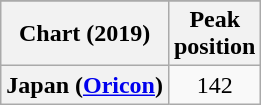<table class="wikitable plainrowheaders" style="text-align:center">
<tr>
</tr>
<tr>
<th scope="col">Chart (2019)</th>
<th scope="col">Peak<br>position</th>
</tr>
<tr>
<th scope="row">Japan (<a href='#'>Oricon</a>)</th>
<td>142</td>
</tr>
</table>
